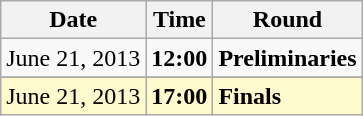<table class="wikitable">
<tr>
<th>Date</th>
<th>Time</th>
<th>Round</th>
</tr>
<tr>
<td>June 21, 2013</td>
<td><strong>12:00</strong></td>
<td><strong>Preliminaries</strong></td>
</tr>
<tr>
</tr>
<tr style=background:lemonchiffon>
<td>June 21, 2013</td>
<td><strong>17:00</strong></td>
<td><strong>Finals</strong></td>
</tr>
</table>
